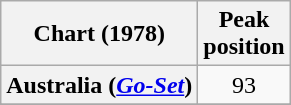<table class="wikitable sortable plainrowheaders">
<tr>
<th>Chart (1978)</th>
<th>Peak<br>position</th>
</tr>
<tr>
<th scope="row">Australia (<em><a href='#'>Go-Set</a></em>)</th>
<td style="text-align:center;">93</td>
</tr>
<tr>
</tr>
<tr>
</tr>
</table>
